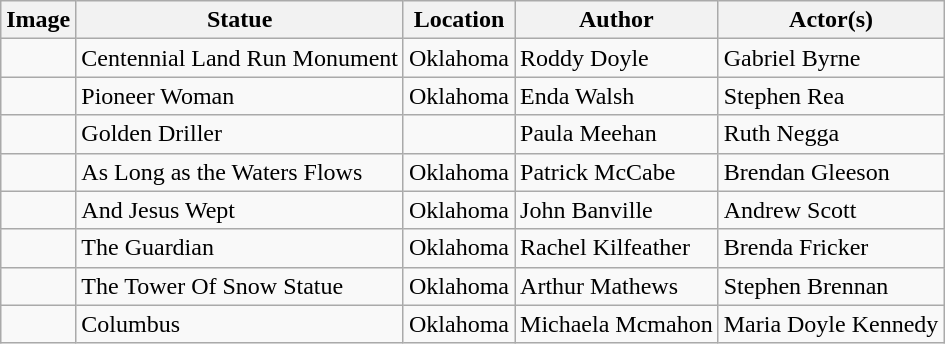<table class="wikitable">
<tr>
<th>Image</th>
<th>Statue</th>
<th>Location</th>
<th>Author</th>
<th>Actor(s)</th>
</tr>
<tr>
<td></td>
<td>Centennial Land Run Monument</td>
<td>Oklahoma</td>
<td>Roddy Doyle</td>
<td>Gabriel Byrne</td>
</tr>
<tr>
<td></td>
<td>Pioneer Woman</td>
<td>Oklahoma</td>
<td>Enda Walsh</td>
<td>Stephen Rea</td>
</tr>
<tr>
<td></td>
<td>Golden Driller</td>
<td></td>
<td>Paula Meehan</td>
<td>Ruth Negga</td>
</tr>
<tr>
<td></td>
<td>As Long as the Waters Flows</td>
<td>Oklahoma</td>
<td>Patrick McCabe</td>
<td>Brendan Gleeson</td>
</tr>
<tr>
<td></td>
<td>And Jesus Wept</td>
<td>Oklahoma</td>
<td>John Banville</td>
<td>Andrew Scott</td>
</tr>
<tr>
<td></td>
<td>The Guardian</td>
<td>Oklahoma</td>
<td>Rachel Kilfeather</td>
<td>Brenda Fricker</td>
</tr>
<tr>
<td></td>
<td>The Tower Of Snow Statue</td>
<td>Oklahoma</td>
<td>Arthur Mathews</td>
<td>Stephen Brennan</td>
</tr>
<tr>
<td></td>
<td>Columbus</td>
<td>Oklahoma</td>
<td>Michaela Mcmahon</td>
<td>Maria Doyle Kennedy</td>
</tr>
</table>
